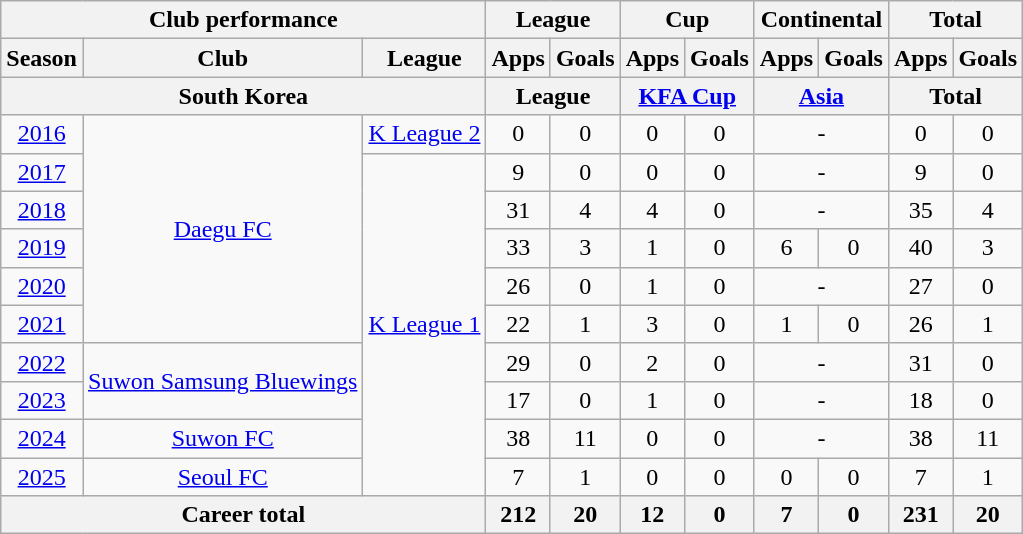<table class="wikitable" style="text-align:center">
<tr>
<th colspan=3>Club performance</th>
<th colspan=2>League</th>
<th colspan=2>Cup</th>
<th colspan=2>Continental</th>
<th colspan=2>Total</th>
</tr>
<tr>
<th>Season</th>
<th>Club</th>
<th>League</th>
<th>Apps</th>
<th>Goals</th>
<th>Apps</th>
<th>Goals</th>
<th>Apps</th>
<th>Goals</th>
<th>Apps</th>
<th>Goals</th>
</tr>
<tr>
<th colspan=3>South Korea</th>
<th colspan=2>League</th>
<th colspan=2><a href='#'>KFA Cup</a></th>
<th colspan=2><a href='#'>Asia</a></th>
<th colspan=2>Total</th>
</tr>
<tr>
<td><a href='#'>2016</a></td>
<td rowspan="6"><a href='#'>Daegu FC</a></td>
<td rowspan="1"><a href='#'>K League 2</a></td>
<td>0</td>
<td>0</td>
<td>0</td>
<td>0</td>
<td colspan="2">-</td>
<td>0</td>
<td>0</td>
</tr>
<tr>
<td><a href='#'>2017</a></td>
<td rowspan="9"><a href='#'>K League 1</a></td>
<td>9</td>
<td>0</td>
<td>0</td>
<td>0</td>
<td colspan="2">-</td>
<td>9</td>
<td>0</td>
</tr>
<tr>
<td><a href='#'>2018</a></td>
<td>31</td>
<td>4</td>
<td>4</td>
<td>0</td>
<td colspan="2">-</td>
<td>35</td>
<td>4</td>
</tr>
<tr>
<td><a href='#'>2019</a></td>
<td>33</td>
<td>3</td>
<td>1</td>
<td>0</td>
<td>6</td>
<td>0</td>
<td>40</td>
<td>3</td>
</tr>
<tr>
<td><a href='#'>2020</a></td>
<td>26</td>
<td>0</td>
<td>1</td>
<td>0</td>
<td colspan="2">-</td>
<td>27</td>
<td>0</td>
</tr>
<tr>
<td><a href='#'>2021</a></td>
<td>22</td>
<td>1</td>
<td>3</td>
<td>0</td>
<td>1</td>
<td>0</td>
<td>26</td>
<td>1</td>
</tr>
<tr>
<td><a href='#'>2022</a></td>
<td rowspan="2"><a href='#'>Suwon Samsung Bluewings</a></td>
<td>29</td>
<td>0</td>
<td>2</td>
<td>0</td>
<td colspan="2">-</td>
<td>31</td>
<td>0</td>
</tr>
<tr>
<td><a href='#'>2023</a></td>
<td>17</td>
<td>0</td>
<td>1</td>
<td>0</td>
<td colspan="2">-</td>
<td>18</td>
<td>0</td>
</tr>
<tr>
<td><a href='#'>2024</a></td>
<td rowspan="1"><a href='#'>Suwon FC</a></td>
<td>38</td>
<td>11</td>
<td>0</td>
<td>0</td>
<td colspan="2">-</td>
<td>38</td>
<td>11</td>
</tr>
<tr>
<td><a href='#'>2025</a></td>
<td rowspan="1"><a href='#'>Seoul FC</a></td>
<td>7</td>
<td>1</td>
<td>0</td>
<td>0</td>
<td>0</td>
<td>0</td>
<td>7</td>
<td>1</td>
</tr>
<tr>
<th colspan=3>Career total</th>
<th>212</th>
<th>20</th>
<th>12</th>
<th>0</th>
<th>7</th>
<th>0</th>
<th>231</th>
<th>20</th>
</tr>
</table>
